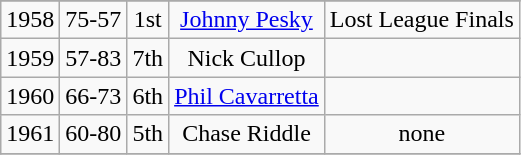<table class="wikitable" style="text-align:center">
<tr>
</tr>
<tr>
<td>1958</td>
<td>75-57</td>
<td>1st</td>
<td><a href='#'>Johnny Pesky</a></td>
<td>Lost League Finals</td>
</tr>
<tr>
<td>1959</td>
<td>57-83</td>
<td>7th</td>
<td>Nick Cullop</td>
<td></td>
</tr>
<tr>
<td>1960</td>
<td>66-73</td>
<td>6th</td>
<td><a href='#'>Phil Cavarretta</a></td>
<td></td>
</tr>
<tr>
<td>1961</td>
<td>60-80</td>
<td>5th</td>
<td>Chase Riddle</td>
<td>none</td>
</tr>
<tr>
</tr>
</table>
